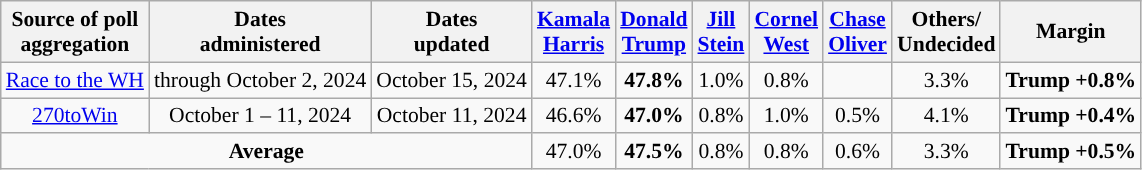<table class="wikitable sortable mw-datatable" style="text-align:center;font-size:90%;line-height:17px">
<tr>
<th>Source of poll<br>aggregation</th>
<th>Dates<br>administered</th>
<th>Dates<br>updated</th>
<th class="unsortable"><a href='#'>Kamala <br>Harris</a><br><small></small></th>
<th class="unsortable"><a href='#'>Donald<br>Trump</a><br><small></small></th>
<th class="unsortable"><a href='#'>Jill<br>Stein</a><br><small></small></th>
<th class="unsortable"><a href='#'>Cornel<br>West</a><br><small></small></th>
<th class="unsortable"><a href='#'>Chase<br>Oliver</a><br><small></small></th>
<th class="unsortable">Others/<br>Undecided<br></th>
<th>Margin</th>
</tr>
<tr>
<td><a href='#'>Race to the WH</a></td>
<td>through October 2, 2024</td>
<td>October 15, 2024</td>
<td>47.1%</td>
<td style="background-color:"><strong>47.8%</strong></td>
<td>1.0%</td>
<td>0.8%</td>
<td></td>
<td>3.3%</td>
<td style="background-color:"><strong>Trump +0.8%</strong></td>
</tr>
<tr>
<td><a href='#'>270toWin</a></td>
<td>October 1 – 11, 2024</td>
<td>October 11, 2024</td>
<td>46.6%</td>
<td style="background-color:"><strong>47.0%</strong></td>
<td>0.8%</td>
<td>1.0%</td>
<td>0.5%</td>
<td>4.1%</td>
<td style="background-color:"><strong>Trump +0.4%</strong></td>
</tr>
<tr>
<td colspan="3"><strong>Average</strong></td>
<td>47.0%</td>
<td style="background-color:"><strong>47.5%</strong></td>
<td>0.8%</td>
<td>0.8%</td>
<td>0.6%</td>
<td>3.3%</td>
<td style="background-color:"><strong>Trump +0.5%</strong></td>
</tr>
</table>
